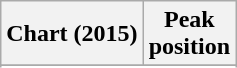<table class="wikitable sortable">
<tr>
<th align="left">Chart (2015)</th>
<th align="center">Peak<br>position</th>
</tr>
<tr>
</tr>
<tr>
</tr>
<tr>
</tr>
<tr>
</tr>
<tr>
</tr>
<tr>
</tr>
</table>
